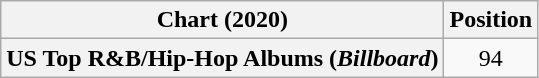<table class="wikitable plainrowheaders" style="text-align:center">
<tr>
<th scope="col">Chart (2020)</th>
<th scope="col">Position</th>
</tr>
<tr>
<th scope="row">US Top R&B/Hip-Hop Albums (<em>Billboard</em>)</th>
<td>94</td>
</tr>
</table>
